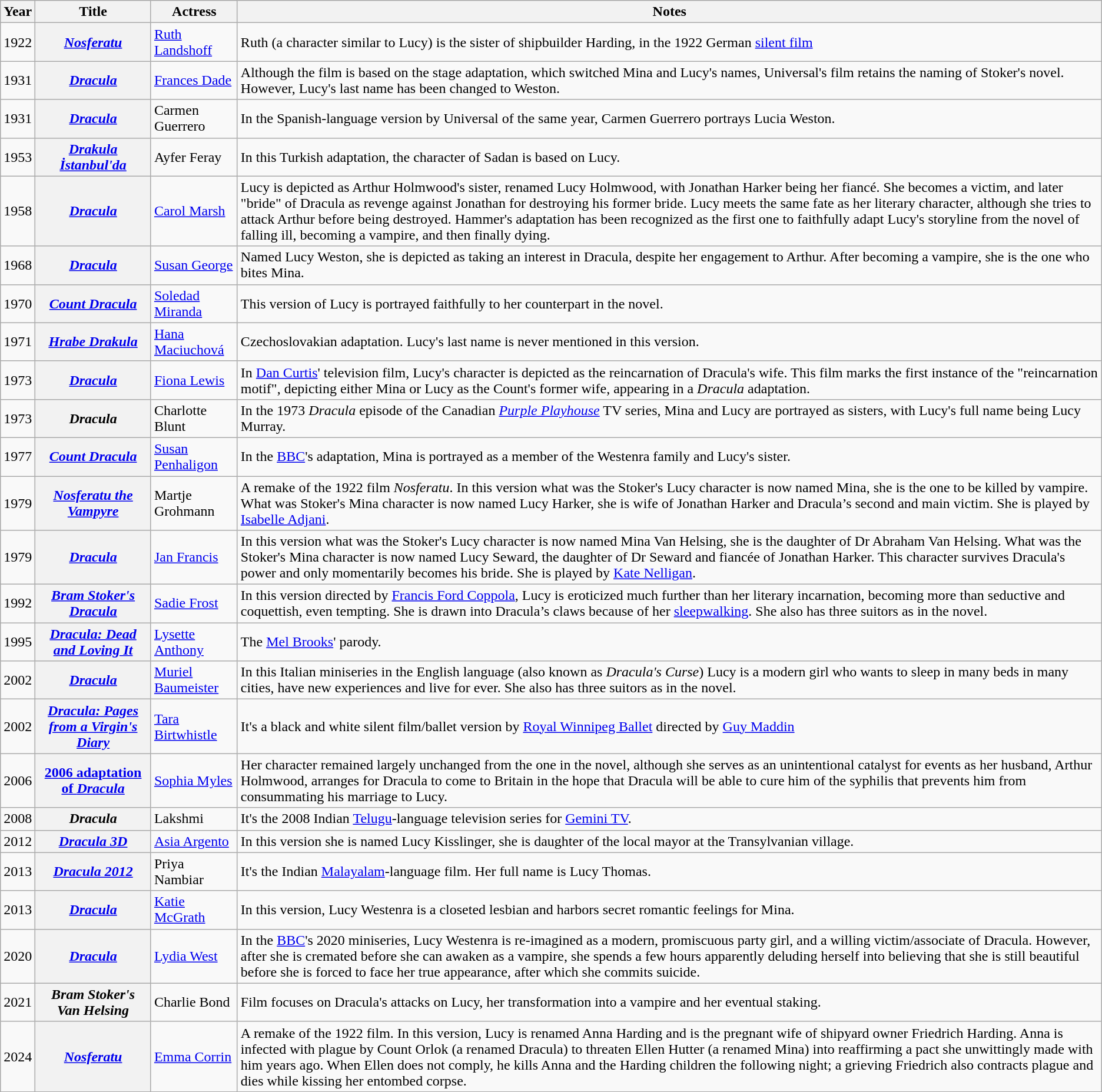<table class="wikitable plainrowheaders sortable">
<tr>
<th scope="col">Year</th>
<th scope="col">Title</th>
<th scope="col">Actress</th>
<th scope="col" class="unsortable">Notes</th>
</tr>
<tr>
<td>1922</td>
<th scope="row"><em><a href='#'>Nosferatu</a></em></th>
<td><a href='#'>Ruth Landshoff</a></td>
<td>Ruth (a character similar to Lucy) is the sister of shipbuilder Harding, in the 1922 German <a href='#'>silent film</a></td>
</tr>
<tr>
<td>1931</td>
<th scope="row"><em><a href='#'>Dracula</a></em></th>
<td><a href='#'>Frances Dade</a></td>
<td>Although the film is based on the stage adaptation, which switched Mina and Lucy's names, Universal's film retains the naming of Stoker's novel. However, Lucy's last name has been changed to Weston.</td>
</tr>
<tr>
<td>1931</td>
<th scope="row"><em><a href='#'>Dracula</a></em></th>
<td>Carmen Guerrero</td>
<td>In the Spanish-language version by Universal of the same year, Carmen Guerrero portrays Lucia Weston.</td>
</tr>
<tr>
<td>1953</td>
<th scope="row"><em><a href='#'>Drakula İstanbul'da</a></em></th>
<td>Ayfer Feray</td>
<td>In this Turkish adaptation, the character of Sadan is based on Lucy.</td>
</tr>
<tr>
<td>1958</td>
<th scope="row"><em><a href='#'>Dracula</a></em></th>
<td><a href='#'>Carol Marsh</a></td>
<td>Lucy is depicted as Arthur Holmwood's sister, renamed Lucy Holmwood, with Jonathan Harker being her fiancé. She becomes a victim, and later "bride" of Dracula as revenge against Jonathan for destroying his former bride. Lucy meets the same fate as her literary character, although she tries to attack Arthur before being destroyed. Hammer's adaptation has been recognized as the first one to faithfully adapt Lucy's storyline from the novel of falling ill, becoming a vampire, and then finally dying.</td>
</tr>
<tr>
<td>1968</td>
<th scope="row"><em><a href='#'>Dracula</a></em></th>
<td><a href='#'>Susan George</a></td>
<td>Named Lucy Weston, she is depicted as taking an interest in Dracula, despite her engagement to Arthur. After becoming a vampire, she is the one who bites Mina.</td>
</tr>
<tr>
<td>1970</td>
<th scope="row"><em><a href='#'>Count Dracula</a></em></th>
<td><a href='#'>Soledad Miranda</a></td>
<td>This version of Lucy is portrayed faithfully to her counterpart in the novel.</td>
</tr>
<tr>
<td>1971</td>
<th scope="row"><em><a href='#'>Hrabe Drakula</a></em></th>
<td><a href='#'>Hana Maciuchová</a></td>
<td>Czechoslovakian adaptation. Lucy's last name is never mentioned in this version.</td>
</tr>
<tr>
<td>1973</td>
<th scope="row"><em><a href='#'>Dracula</a></em></th>
<td><a href='#'>Fiona Lewis</a></td>
<td>In <a href='#'>Dan Curtis</a>' television film, Lucy's character is depicted as the reincarnation of Dracula's wife. This film marks the first instance of the "reincarnation motif", depicting either Mina or Lucy as the Count's former wife, appearing in a <em>Dracula</em> adaptation.</td>
</tr>
<tr>
<td>1973</td>
<th scope="row"><em>Dracula</em></th>
<td>Charlotte Blunt</td>
<td>In the 1973 <em>Dracula</em> episode of the Canadian <em><a href='#'>Purple Playhouse</a></em> TV series, Mina and Lucy are portrayed as sisters, with Lucy's full name being Lucy Murray.</td>
</tr>
<tr>
<td>1977</td>
<th scope="row"><em><a href='#'>Count Dracula</a></em></th>
<td><a href='#'>Susan Penhaligon</a></td>
<td>In the <a href='#'>BBC</a>'s adaptation, Mina is portrayed as a member of the Westenra family and Lucy's sister.</td>
</tr>
<tr>
<td>1979</td>
<th scope="row"><em><a href='#'>Nosferatu the Vampyre</a></em></th>
<td>Martje Grohmann</td>
<td>A remake of the 1922 film <em>Nosferatu</em>. In this version what was the Stoker's Lucy character is now named Mina, she is the one to be killed by vampire.  What was Stoker's Mina character is now named Lucy Harker, she is wife of Jonathan Harker and Dracula’s second and main victim. She is played by <a href='#'>Isabelle Adjani</a>.</td>
</tr>
<tr>
<td>1979</td>
<th scope="row"><em><a href='#'>Dracula</a></em></th>
<td><a href='#'>Jan Francis</a></td>
<td>In this version what was the Stoker's Lucy character is now named Mina Van Helsing, she is the daughter of Dr Abraham Van Helsing. What was the Stoker's Mina character is now named Lucy Seward, the daughter of Dr Seward and fiancée of Jonathan Harker. This character survives Dracula's power and only momentarily becomes his bride. She is played by <a href='#'>Kate Nelligan</a>.</td>
</tr>
<tr>
<td>1992</td>
<th scope="row"><em><a href='#'>Bram Stoker's Dracula</a></em></th>
<td><a href='#'>Sadie Frost</a></td>
<td>In this version directed by <a href='#'>Francis Ford Coppola</a>, Lucy is eroticized much further than her literary incarnation, becoming more than seductive and coquettish, even tempting. She is drawn into Dracula’s claws because of her <a href='#'>sleepwalking</a>. She also has three suitors as in the novel.</td>
</tr>
<tr>
<td>1995</td>
<th scope="row"><em><a href='#'>Dracula: Dead and Loving It</a></em></th>
<td><a href='#'>Lysette Anthony</a></td>
<td>The <a href='#'>Mel Brooks</a>' parody.</td>
</tr>
<tr>
<td>2002</td>
<th scope="row"><em><a href='#'>Dracula</a></em></th>
<td><a href='#'>Muriel Baumeister</a></td>
<td>In this Italian miniseries in the English language (also known as <em>Dracula's Curse</em>) Lucy is a modern girl who wants to sleep in many beds in many cities, have new experiences and live for ever. She also has three suitors as in the novel.</td>
</tr>
<tr>
<td>2002</td>
<th scope="row"><em><a href='#'>Dracula: Pages from a Virgin's Diary</a></em></th>
<td><a href='#'>Tara Birtwhistle</a></td>
<td>It's a black and white silent film/ballet version by <a href='#'>Royal Winnipeg Ballet</a> directed by <a href='#'>Guy Maddin</a></td>
</tr>
<tr>
<td>2006</td>
<th scope="row"><a href='#'>2006 adaptation of <em>Dracula</em></a></th>
<td><a href='#'>Sophia Myles</a></td>
<td>Her character remained largely unchanged from the one in the novel, although she serves as an unintentional catalyst for events as her husband, Arthur Holmwood, arranges for Dracula to come to Britain in the hope that Dracula will be able to cure him of the syphilis that prevents him from consummating his marriage to Lucy.</td>
</tr>
<tr>
<td>2008</td>
<th scope="row"><em>Dracula</em></th>
<td>Lakshmi</td>
<td>It's the 2008 Indian <a href='#'>Telugu</a>-language television series for <a href='#'>Gemini TV</a>.</td>
</tr>
<tr>
<td>2012</td>
<th scope="row"><em><a href='#'>Dracula 3D</a></em></th>
<td><a href='#'>Asia Argento</a></td>
<td>In this version she is named Lucy Kisslinger, she is daughter of the local mayor at the Transylvanian village.</td>
</tr>
<tr>
<td>2013</td>
<th scope="row"><em><a href='#'>Dracula 2012</a></em></th>
<td>Priya Nambiar</td>
<td>It's the  Indian <a href='#'>Malayalam</a>-language film. Her full name is Lucy Thomas.</td>
</tr>
<tr>
<td>2013</td>
<th scope="row"><em><a href='#'>Dracula</a></em></th>
<td><a href='#'>Katie McGrath</a></td>
<td>In this version, Lucy Westenra is a closeted lesbian and harbors secret romantic feelings for Mina.</td>
</tr>
<tr>
<td>2020</td>
<th scope="row"><em><a href='#'>Dracula</a></em></th>
<td><a href='#'>Lydia West</a></td>
<td>In the <a href='#'>BBC</a>'s 2020  miniseries, Lucy Westenra is re-imagined as a modern, promiscuous party girl, and a willing victim/associate of Dracula. However, after she is cremated before she can awaken as a vampire, she spends a few hours apparently deluding herself into believing that she is still beautiful before she is forced to face her true appearance, after which she commits suicide.</td>
</tr>
<tr>
<td>2021</td>
<th scope="row"><em>Bram Stoker's Van Helsing</em></th>
<td>Charlie Bond</td>
<td>Film focuses on Dracula's attacks on Lucy, her transformation into a vampire and her eventual staking.</td>
</tr>
<tr>
<td>2024</td>
<th scope="row"><em><a href='#'>Nosferatu</a></em></th>
<td><a href='#'>Emma Corrin</a></td>
<td>A remake of the 1922 film. In this version, Lucy is renamed Anna Harding and is the pregnant wife of shipyard owner Friedrich Harding. Anna is infected with plague by Count Orlok (a renamed Dracula) to threaten Ellen Hutter (a renamed Mina) into reaffirming a pact she unwittingly made with him years ago. When Ellen does not comply, he kills Anna and the Harding children the following night; a grieving Friedrich also contracts plague and dies while kissing her entombed corpse.</td>
</tr>
</table>
